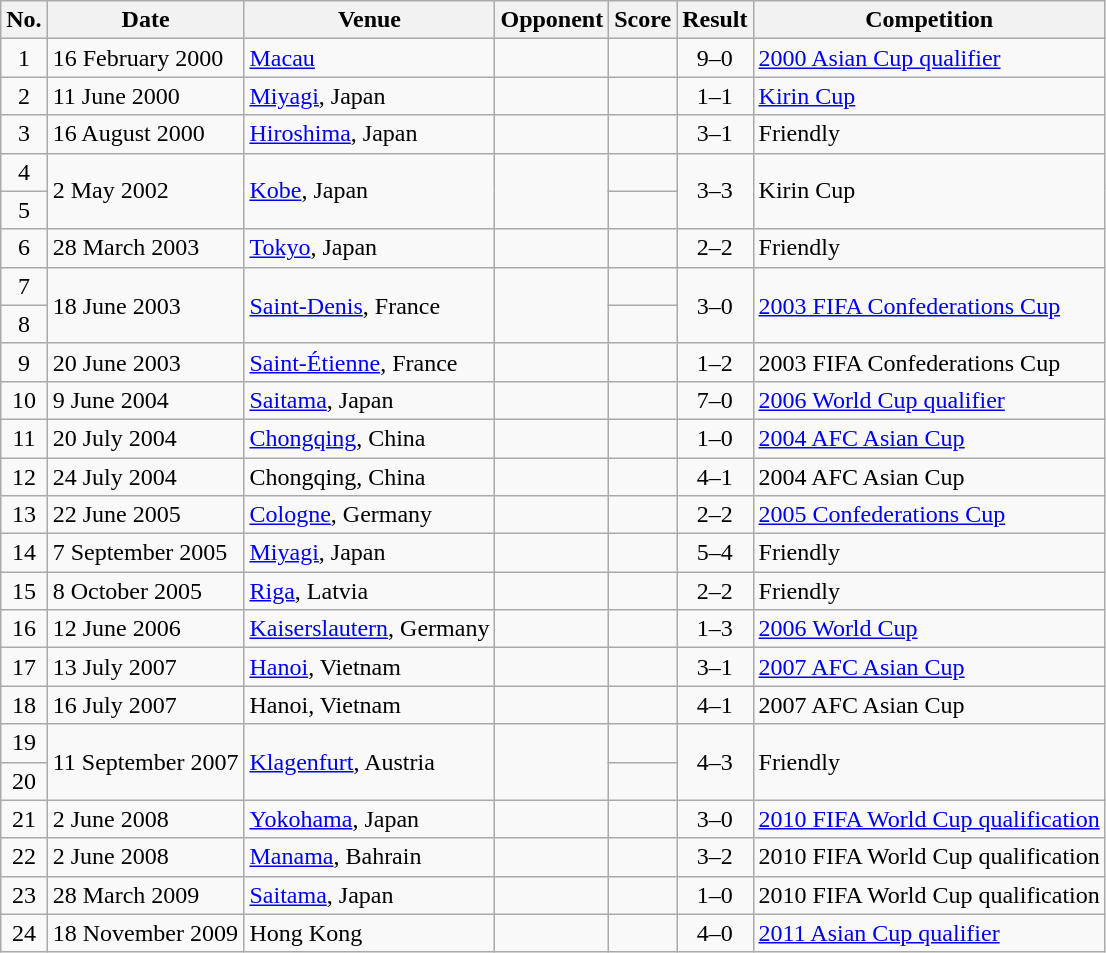<table class="wikitable sortable">
<tr>
<th scope="col">No.</th>
<th scope="col">Date</th>
<th scope="col">Venue</th>
<th scope="col">Opponent</th>
<th scope="col">Score</th>
<th scope="col">Result</th>
<th scope="col">Competition</th>
</tr>
<tr>
<td align="center">1</td>
<td>16 February 2000</td>
<td><a href='#'>Macau</a></td>
<td></td>
<td></td>
<td align="center">9–0</td>
<td><a href='#'>2000 Asian Cup qualifier</a></td>
</tr>
<tr>
<td align="center">2</td>
<td>11 June 2000</td>
<td><a href='#'>Miyagi</a>, Japan</td>
<td></td>
<td></td>
<td align="center">1–1</td>
<td><a href='#'>Kirin Cup</a></td>
</tr>
<tr>
<td align="center">3</td>
<td>16 August 2000</td>
<td><a href='#'>Hiroshima</a>, Japan</td>
<td></td>
<td></td>
<td align="center">3–1</td>
<td>Friendly</td>
</tr>
<tr>
<td align="center">4</td>
<td rowspan="2">2 May 2002</td>
<td rowspan="2"><a href='#'>Kobe</a>, Japan</td>
<td rowspan="2"></td>
<td></td>
<td rowspan="2" style="text-align:center">3–3</td>
<td rowspan="2">Kirin Cup</td>
</tr>
<tr>
<td align="center">5</td>
<td></td>
</tr>
<tr>
<td align="center">6</td>
<td>28 March 2003</td>
<td><a href='#'>Tokyo</a>, Japan</td>
<td></td>
<td></td>
<td align="center">2–2</td>
<td>Friendly</td>
</tr>
<tr>
<td align="center">7</td>
<td rowspan="2">18 June 2003</td>
<td rowspan="2"><a href='#'>Saint-Denis</a>, France</td>
<td rowspan="2"></td>
<td></td>
<td rowspan="2" style="text-align:center">3–0</td>
<td rowspan="2"><a href='#'>2003 FIFA Confederations Cup</a></td>
</tr>
<tr>
<td align="center">8</td>
<td></td>
</tr>
<tr>
<td align="center">9</td>
<td>20 June 2003</td>
<td><a href='#'>Saint-Étienne</a>, France</td>
<td></td>
<td></td>
<td align="center">1–2</td>
<td>2003 FIFA Confederations Cup</td>
</tr>
<tr>
<td align="center">10</td>
<td>9 June 2004</td>
<td><a href='#'>Saitama</a>, Japan</td>
<td></td>
<td></td>
<td align="center">7–0</td>
<td><a href='#'>2006 World Cup qualifier</a></td>
</tr>
<tr>
<td align="center">11</td>
<td>20 July 2004</td>
<td><a href='#'>Chongqing</a>, China</td>
<td></td>
<td></td>
<td align="center">1–0</td>
<td><a href='#'>2004 AFC Asian Cup</a></td>
</tr>
<tr>
<td align="center">12</td>
<td>24 July 2004</td>
<td>Chongqing, China</td>
<td></td>
<td></td>
<td align="center">4–1</td>
<td>2004 AFC Asian Cup</td>
</tr>
<tr>
<td align="center">13</td>
<td>22 June 2005</td>
<td><a href='#'>Cologne</a>, Germany</td>
<td></td>
<td></td>
<td align="center">2–2</td>
<td><a href='#'>2005 Confederations Cup</a></td>
</tr>
<tr>
<td align="center">14</td>
<td>7 September 2005</td>
<td><a href='#'>Miyagi</a>, Japan</td>
<td></td>
<td></td>
<td align="center">5–4</td>
<td>Friendly</td>
</tr>
<tr>
<td align="center">15</td>
<td>8 October 2005</td>
<td><a href='#'>Riga</a>, Latvia</td>
<td></td>
<td></td>
<td align="center">2–2</td>
<td>Friendly</td>
</tr>
<tr>
<td align="center">16</td>
<td>12 June 2006</td>
<td><a href='#'>Kaiserslautern</a>, Germany</td>
<td></td>
<td></td>
<td align="center">1–3</td>
<td><a href='#'>2006 World Cup</a></td>
</tr>
<tr>
<td align="center">17</td>
<td>13 July 2007</td>
<td><a href='#'>Hanoi</a>, Vietnam</td>
<td></td>
<td></td>
<td align="center">3–1</td>
<td><a href='#'>2007 AFC Asian Cup</a></td>
</tr>
<tr>
<td align="center">18</td>
<td>16 July 2007</td>
<td>Hanoi, Vietnam</td>
<td></td>
<td></td>
<td align="center">4–1</td>
<td>2007 AFC Asian Cup</td>
</tr>
<tr>
<td align="center">19</td>
<td rowspan="2">11 September 2007</td>
<td rowspan="2"><a href='#'>Klagenfurt</a>, Austria</td>
<td rowspan="2"></td>
<td></td>
<td rowspan="2" style="text-align:center">4–3</td>
<td rowspan="2">Friendly</td>
</tr>
<tr>
<td align="center">20</td>
<td></td>
</tr>
<tr>
<td align="center">21</td>
<td>2 June 2008</td>
<td><a href='#'>Yokohama</a>, Japan</td>
<td></td>
<td></td>
<td align="center">3–0</td>
<td><a href='#'>2010 FIFA World Cup qualification</a></td>
</tr>
<tr>
<td align="center">22</td>
<td>2 June 2008</td>
<td><a href='#'>Manama</a>, Bahrain</td>
<td></td>
<td></td>
<td align="center">3–2</td>
<td>2010 FIFA World Cup qualification</td>
</tr>
<tr>
<td align="center">23</td>
<td>28 March 2009</td>
<td><a href='#'>Saitama</a>, Japan</td>
<td></td>
<td></td>
<td align="center">1–0</td>
<td>2010 FIFA World Cup qualification</td>
</tr>
<tr>
<td align="center">24</td>
<td>18 November 2009</td>
<td>Hong Kong</td>
<td></td>
<td></td>
<td align="center">4–0</td>
<td><a href='#'>2011 Asian Cup qualifier</a></td>
</tr>
</table>
